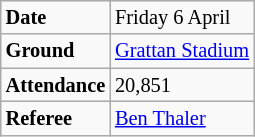<table class="wikitable" style="font-size:85%;">
<tr>
<td><strong>Date</strong></td>
<td>Friday 6 April</td>
</tr>
<tr>
<td><strong>Ground</strong></td>
<td><a href='#'>Grattan Stadium</a></td>
</tr>
<tr>
<td><strong>Attendance</strong></td>
<td>20,851</td>
</tr>
<tr>
<td><strong>Referee</strong></td>
<td><a href='#'>Ben Thaler</a></td>
</tr>
</table>
